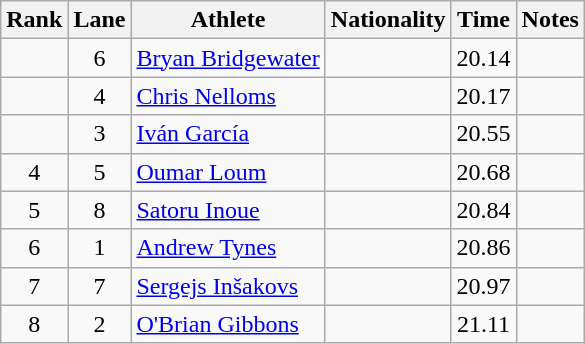<table class="wikitable sortable" style="text-align:center">
<tr>
<th>Rank</th>
<th>Lane</th>
<th>Athlete</th>
<th>Nationality</th>
<th>Time</th>
<th>Notes</th>
</tr>
<tr>
<td></td>
<td>6</td>
<td align=left><a href='#'>Bryan Bridgewater</a></td>
<td align=left></td>
<td>20.14</td>
<td></td>
</tr>
<tr>
<td></td>
<td>4</td>
<td align=left><a href='#'>Chris Nelloms</a></td>
<td align=left></td>
<td>20.17</td>
<td></td>
</tr>
<tr>
<td></td>
<td>3</td>
<td align=left><a href='#'>Iván García</a></td>
<td align=left></td>
<td>20.55</td>
<td></td>
</tr>
<tr>
<td>4</td>
<td>5</td>
<td align=left><a href='#'>Oumar Loum</a></td>
<td align=left></td>
<td>20.68</td>
<td></td>
</tr>
<tr>
<td>5</td>
<td>8</td>
<td align=left><a href='#'>Satoru Inoue</a></td>
<td align=left></td>
<td>20.84</td>
<td></td>
</tr>
<tr>
<td>6</td>
<td>1</td>
<td align=left><a href='#'>Andrew Tynes</a></td>
<td align=left></td>
<td>20.86</td>
<td></td>
</tr>
<tr>
<td>7</td>
<td>7</td>
<td align=left><a href='#'>Sergejs Inšakovs</a></td>
<td align=left></td>
<td>20.97</td>
<td></td>
</tr>
<tr>
<td>8</td>
<td>2</td>
<td align=left><a href='#'>O'Brian Gibbons</a></td>
<td align=left></td>
<td>21.11</td>
<td></td>
</tr>
</table>
